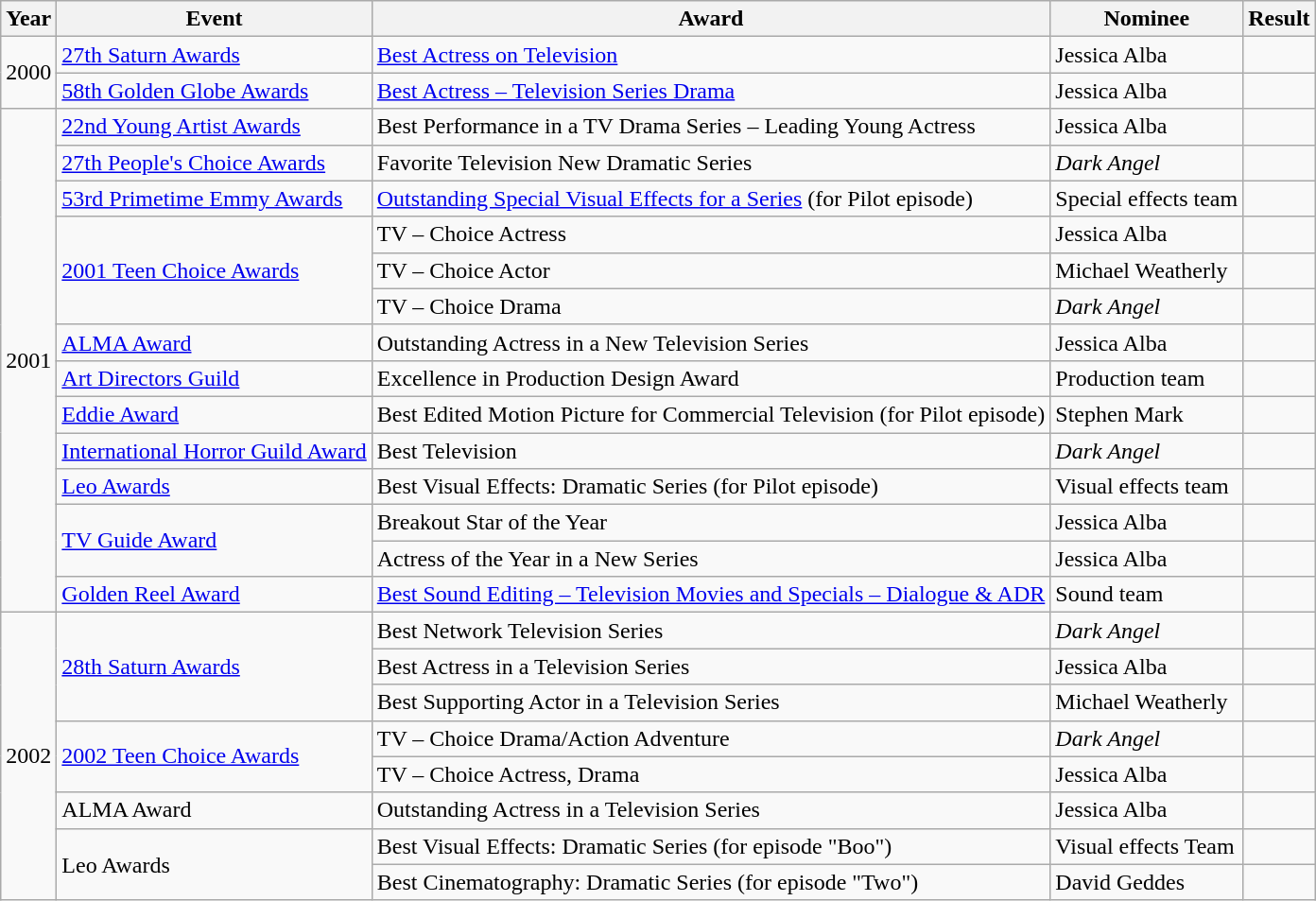<table class="wikitable">
<tr>
<th>Year</th>
<th>Event</th>
<th>Award</th>
<th>Nominee</th>
<th>Result</th>
</tr>
<tr>
<td rowspan=2>2000</td>
<td><a href='#'>27th Saturn Awards</a></td>
<td><a href='#'>Best Actress on Television</a></td>
<td>Jessica Alba</td>
<td></td>
</tr>
<tr>
<td><a href='#'>58th Golden Globe Awards</a></td>
<td><a href='#'>Best Actress – Television Series Drama</a></td>
<td>Jessica Alba</td>
<td></td>
</tr>
<tr>
<td rowspan=14>2001</td>
<td><a href='#'>22nd Young Artist Awards</a></td>
<td>Best Performance in a TV Drama Series – Leading Young Actress</td>
<td>Jessica Alba</td>
<td></td>
</tr>
<tr>
<td><a href='#'>27th People's Choice Awards</a></td>
<td>Favorite Television New Dramatic Series</td>
<td><em>Dark Angel</em></td>
<td></td>
</tr>
<tr>
<td><a href='#'>53rd Primetime Emmy Awards</a></td>
<td><a href='#'>Outstanding Special Visual Effects for a Series</a> (for Pilot episode)</td>
<td>Special effects team</td>
<td></td>
</tr>
<tr>
<td rowspan=3><a href='#'>2001 Teen Choice Awards</a></td>
<td>TV – Choice Actress</td>
<td>Jessica Alba</td>
<td></td>
</tr>
<tr>
<td>TV – Choice Actor</td>
<td>Michael Weatherly</td>
<td></td>
</tr>
<tr>
<td>TV – Choice Drama</td>
<td><em>Dark Angel</em></td>
<td></td>
</tr>
<tr>
<td><a href='#'>ALMA Award</a></td>
<td>Outstanding Actress in a New Television Series</td>
<td>Jessica Alba</td>
<td></td>
</tr>
<tr>
<td><a href='#'>Art Directors Guild</a></td>
<td>Excellence in Production Design Award</td>
<td>Production team</td>
<td></td>
</tr>
<tr>
<td><a href='#'>Eddie Award</a></td>
<td>Best Edited Motion Picture for Commercial Television (for Pilot episode)</td>
<td>Stephen Mark</td>
<td></td>
</tr>
<tr>
<td><a href='#'>International Horror Guild Award</a></td>
<td>Best Television</td>
<td><em>Dark Angel</em></td>
<td></td>
</tr>
<tr>
<td><a href='#'>Leo Awards</a></td>
<td>Best Visual Effects: Dramatic Series (for Pilot episode)</td>
<td>Visual effects team</td>
<td></td>
</tr>
<tr>
<td rowspan=2><a href='#'>TV Guide Award</a></td>
<td>Breakout Star of the Year</td>
<td>Jessica Alba</td>
<td></td>
</tr>
<tr>
<td>Actress of the Year in a New Series</td>
<td>Jessica Alba</td>
<td></td>
</tr>
<tr>
<td><a href='#'>Golden Reel Award</a></td>
<td><a href='#'>Best Sound Editing – Television Movies and Specials – Dialogue & ADR</a></td>
<td>Sound team</td>
<td></td>
</tr>
<tr>
<td rowspan=8>2002</td>
<td rowspan=3><a href='#'>28th Saturn Awards</a></td>
<td>Best Network Television Series</td>
<td><em>Dark Angel</em></td>
<td></td>
</tr>
<tr>
<td>Best Actress in a Television Series</td>
<td>Jessica Alba</td>
<td></td>
</tr>
<tr>
<td>Best Supporting Actor in a Television Series</td>
<td>Michael Weatherly</td>
<td></td>
</tr>
<tr>
<td rowspan=2><a href='#'>2002 Teen Choice Awards</a></td>
<td>TV – Choice Drama/Action Adventure</td>
<td><em>Dark Angel</em></td>
<td></td>
</tr>
<tr>
<td>TV – Choice Actress, Drama</td>
<td>Jessica Alba</td>
<td></td>
</tr>
<tr>
<td>ALMA Award</td>
<td>Outstanding Actress in a Television Series</td>
<td>Jessica Alba</td>
<td></td>
</tr>
<tr>
<td rowspan=2>Leo Awards</td>
<td>Best Visual Effects: Dramatic Series (for episode "Boo")</td>
<td>Visual effects Team</td>
<td></td>
</tr>
<tr>
<td>Best Cinematography: Dramatic Series (for episode "Two")</td>
<td>David Geddes</td>
<td></td>
</tr>
</table>
